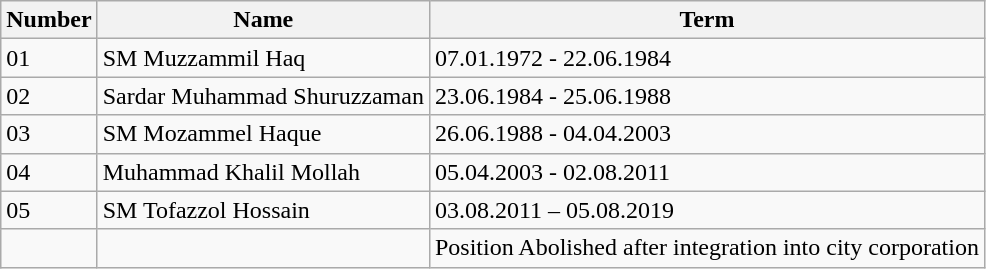<table class="wikitable">
<tr>
<th>Number</th>
<th>Name</th>
<th>Term</th>
</tr>
<tr>
<td>01</td>
<td>SM Muzzammil Haq</td>
<td>07.01.1972 - 22.06.1984</td>
</tr>
<tr>
<td>02</td>
<td>Sardar Muhammad Shuruzzaman</td>
<td>23.06.1984 - 25.06.1988</td>
</tr>
<tr>
<td>03</td>
<td>SM Mozammel Haque</td>
<td>26.06.1988 - 04.04.2003</td>
</tr>
<tr>
<td>04</td>
<td>Muhammad Khalil Mollah</td>
<td>05.04.2003 - 02.08.2011</td>
</tr>
<tr>
<td>05</td>
<td>SM Tofazzol Hossain</td>
<td>03.08.2011 – 05.08.2019</td>
</tr>
<tr>
<td></td>
<td></td>
<td>Position Abolished after integration into city corporation</td>
</tr>
</table>
